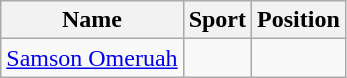<table class="wikitable sortable">
<tr>
<th>Name</th>
<th>Sport</th>
<th>Position</th>
</tr>
<tr>
<td data-sort-value="Omeruah,Samson"><a href='#'>Samson Omeruah</a></td>
<td></td>
<td></td>
</tr>
</table>
